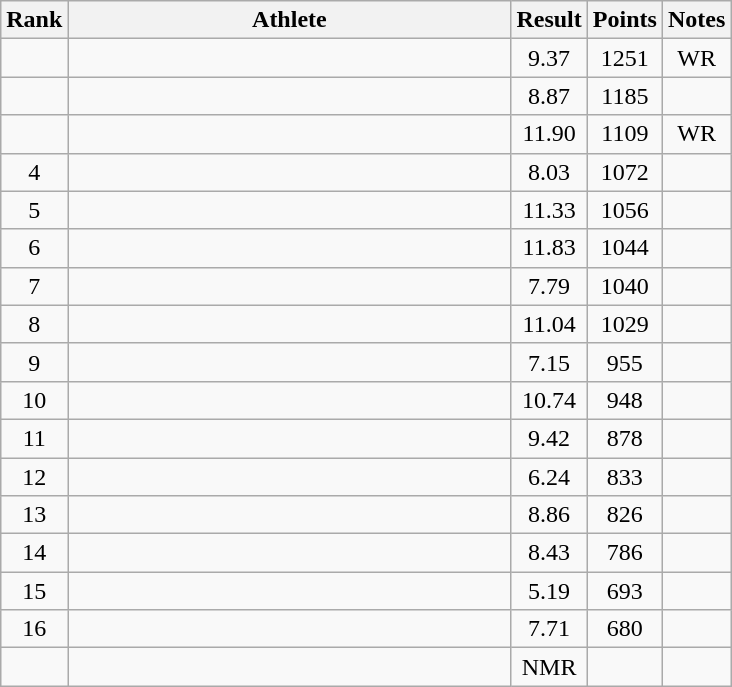<table class="wikitable" style="text-align:center">
<tr>
<th>Rank</th>
<th Style="width:18em">Athlete</th>
<th>Result</th>
<th>Points</th>
<th>Notes</th>
</tr>
<tr>
<td></td>
<td style="text-align:left"></td>
<td>9.37</td>
<td>1251</td>
<td>WR</td>
</tr>
<tr>
<td></td>
<td style="text-align:left"></td>
<td>8.87</td>
<td>1185</td>
<td></td>
</tr>
<tr>
<td></td>
<td style="text-align:left"></td>
<td>11.90</td>
<td>1109</td>
<td>WR</td>
</tr>
<tr>
<td>4</td>
<td style="text-align:left"></td>
<td>8.03</td>
<td>1072</td>
<td></td>
</tr>
<tr>
<td>5</td>
<td style="text-align:left"></td>
<td>11.33</td>
<td>1056</td>
<td></td>
</tr>
<tr>
<td>6</td>
<td style="text-align:left"></td>
<td>11.83</td>
<td>1044</td>
<td></td>
</tr>
<tr>
<td>7</td>
<td style="text-align:left"></td>
<td>7.79</td>
<td>1040</td>
<td></td>
</tr>
<tr>
<td>8</td>
<td style="text-align:left"></td>
<td>11.04</td>
<td>1029</td>
<td></td>
</tr>
<tr>
<td>9</td>
<td style="text-align:left"></td>
<td>7.15</td>
<td>955</td>
<td></td>
</tr>
<tr>
<td>10</td>
<td style="text-align:left"></td>
<td>10.74</td>
<td>948</td>
<td></td>
</tr>
<tr>
<td>11</td>
<td style="text-align:left"></td>
<td>9.42</td>
<td>878</td>
<td></td>
</tr>
<tr>
<td>12</td>
<td style="text-align:left"></td>
<td>6.24</td>
<td>833</td>
<td></td>
</tr>
<tr>
<td>13</td>
<td style="text-align:left"></td>
<td>8.86</td>
<td>826</td>
<td></td>
</tr>
<tr>
<td>14</td>
<td style="text-align:left"></td>
<td>8.43</td>
<td>786</td>
<td></td>
</tr>
<tr>
<td>15</td>
<td style="text-align:left"></td>
<td>5.19</td>
<td>693</td>
<td></td>
</tr>
<tr>
<td>16</td>
<td style="text-align:left"></td>
<td>7.71</td>
<td>680</td>
<td></td>
</tr>
<tr>
<td></td>
<td style="text-align:left"></td>
<td>NMR</td>
<td></td>
<td></td>
</tr>
</table>
